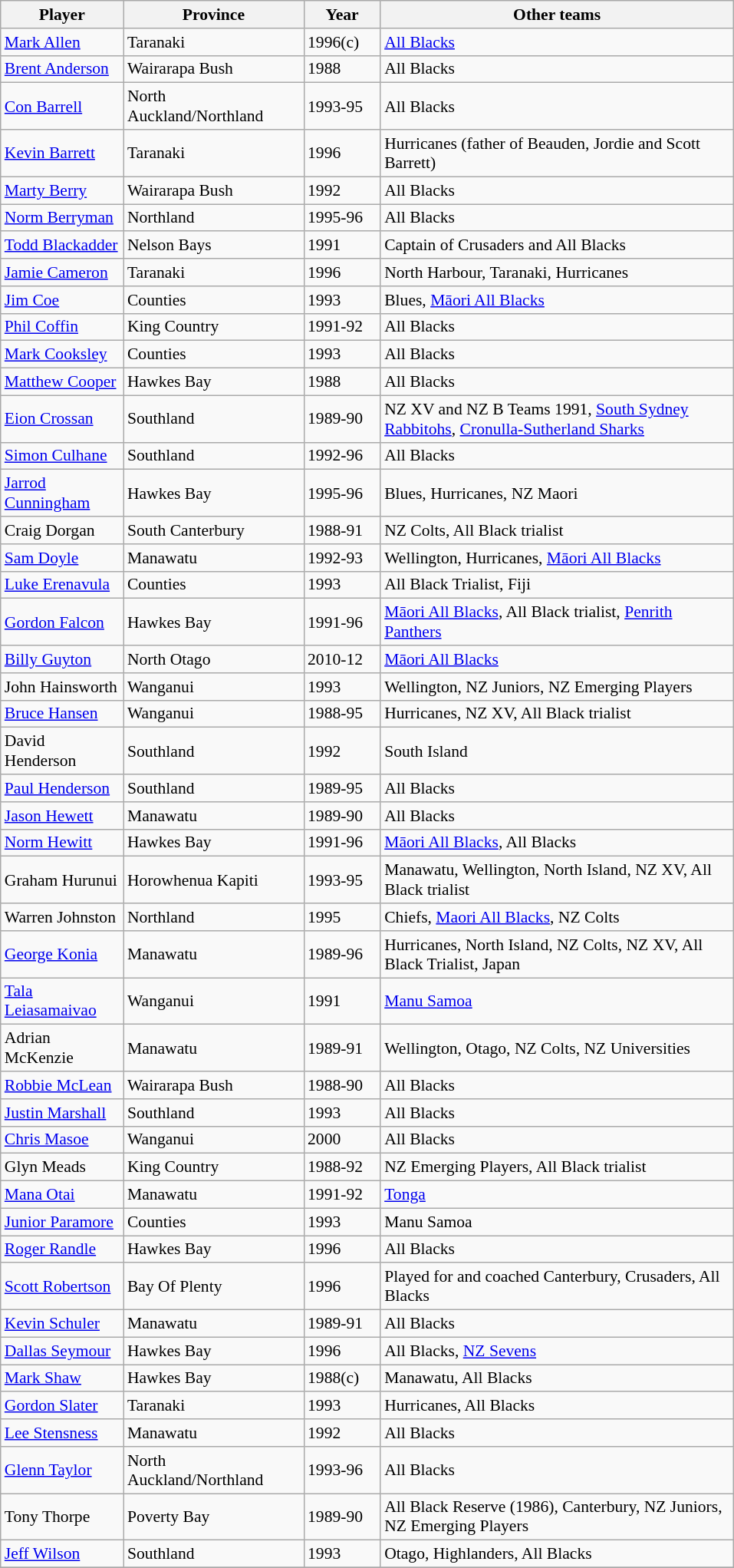<table class="wikitable sortable" style="font-size:90%">
<tr>
<th style="width:100px">Player<br></th>
<th style="width:150px">Province<br></th>
<th style="width:60px">Year<br></th>
<th style="width:300px">Other teams</th>
</tr>
<tr>
<td><a href='#'>Mark Allen</a></td>
<td>Taranaki</td>
<td>1996(c)</td>
<td><a href='#'>All Blacks</a></td>
</tr>
<tr>
<td><a href='#'>Brent Anderson</a></td>
<td>Wairarapa Bush</td>
<td>1988</td>
<td>All Blacks</td>
</tr>
<tr>
<td><a href='#'>Con Barrell</a></td>
<td>North Auckland/Northland</td>
<td>1993-95</td>
<td>All Blacks</td>
</tr>
<tr>
<td><a href='#'>Kevin Barrett</a></td>
<td>Taranaki</td>
<td>1996</td>
<td>Hurricanes (father of Beauden, Jordie and Scott Barrett)</td>
</tr>
<tr>
<td><a href='#'>Marty Berry</a></td>
<td>Wairarapa Bush</td>
<td>1992</td>
<td>All Blacks</td>
</tr>
<tr>
<td><a href='#'>Norm Berryman</a></td>
<td>Northland</td>
<td>1995-96</td>
<td>All Blacks</td>
</tr>
<tr>
<td><a href='#'>Todd Blackadder</a></td>
<td>Nelson Bays</td>
<td>1991</td>
<td>Captain of Crusaders and All Blacks</td>
</tr>
<tr>
<td><a href='#'>Jamie Cameron</a></td>
<td>Taranaki</td>
<td>1996</td>
<td>North Harbour, Taranaki, Hurricanes</td>
</tr>
<tr>
<td><a href='#'>Jim Coe</a></td>
<td>Counties</td>
<td>1993</td>
<td>Blues, <a href='#'>Māori All Blacks</a></td>
</tr>
<tr>
<td><a href='#'>Phil Coffin</a></td>
<td>King Country</td>
<td>1991-92</td>
<td>All Blacks</td>
</tr>
<tr>
<td><a href='#'>Mark Cooksley</a></td>
<td>Counties</td>
<td>1993</td>
<td>All Blacks</td>
</tr>
<tr>
<td><a href='#'>Matthew Cooper</a></td>
<td>Hawkes Bay</td>
<td>1988</td>
<td>All Blacks</td>
</tr>
<tr>
<td><a href='#'>Eion Crossan</a></td>
<td>Southland</td>
<td>1989-90</td>
<td>NZ XV and NZ B Teams 1991, <a href='#'>South Sydney Rabbitohs</a>, <a href='#'>Cronulla-Sutherland Sharks</a></td>
</tr>
<tr>
<td><a href='#'>Simon Culhane</a></td>
<td>Southland</td>
<td>1992-96</td>
<td>All Blacks</td>
</tr>
<tr>
<td><a href='#'>Jarrod Cunningham</a></td>
<td>Hawkes Bay</td>
<td>1995-96</td>
<td>Blues, Hurricanes, NZ Maori</td>
</tr>
<tr>
<td>Craig Dorgan</td>
<td>South Canterbury</td>
<td>1988-91</td>
<td>NZ Colts, All Black trialist</td>
</tr>
<tr>
<td><a href='#'>Sam Doyle</a></td>
<td>Manawatu</td>
<td>1992-93</td>
<td>Wellington, Hurricanes, <a href='#'>Māori All Blacks</a></td>
</tr>
<tr>
<td><a href='#'>Luke Erenavula</a></td>
<td>Counties</td>
<td>1993</td>
<td>All Black Trialist, Fiji</td>
</tr>
<tr>
<td><a href='#'>Gordon Falcon</a></td>
<td>Hawkes Bay</td>
<td>1991-96</td>
<td><a href='#'>Māori All Blacks</a>, All Black trialist, <a href='#'>Penrith Panthers</a></td>
</tr>
<tr>
<td><a href='#'>Billy Guyton</a></td>
<td>North Otago</td>
<td>2010-12</td>
<td><a href='#'>Māori All Blacks</a></td>
</tr>
<tr>
<td>John Hainsworth</td>
<td>Wanganui</td>
<td>1993</td>
<td>Wellington, NZ Juniors, NZ Emerging Players</td>
</tr>
<tr>
<td><a href='#'>Bruce Hansen</a></td>
<td>Wanganui</td>
<td>1988-95</td>
<td>Hurricanes, NZ XV, All Black trialist</td>
</tr>
<tr>
<td>David Henderson</td>
<td>Southland</td>
<td>1992</td>
<td>South Island</td>
</tr>
<tr>
<td><a href='#'>Paul Henderson</a></td>
<td>Southland</td>
<td>1989-95</td>
<td>All Blacks</td>
</tr>
<tr>
<td><a href='#'>Jason Hewett</a></td>
<td>Manawatu</td>
<td>1989-90</td>
<td>All Blacks</td>
</tr>
<tr>
<td><a href='#'>Norm Hewitt</a></td>
<td>Hawkes Bay</td>
<td>1991-96</td>
<td><a href='#'>Māori All Blacks</a>, All Blacks</td>
</tr>
<tr>
<td>Graham Hurunui</td>
<td>Horowhenua Kapiti</td>
<td>1993-95</td>
<td>Manawatu, Wellington, North Island, NZ XV, All Black trialist</td>
</tr>
<tr>
<td>Warren Johnston</td>
<td>Northland</td>
<td>1995</td>
<td>Chiefs, <a href='#'>Maori All Blacks</a>, NZ Colts</td>
</tr>
<tr>
<td><a href='#'>George Konia</a></td>
<td>Manawatu</td>
<td>1989-96</td>
<td>Hurricanes, North Island, NZ Colts, NZ XV, All Black Trialist, Japan</td>
</tr>
<tr>
<td><a href='#'>Tala Leiasamaivao</a></td>
<td>Wanganui</td>
<td>1991</td>
<td><a href='#'>Manu Samoa</a></td>
</tr>
<tr>
<td>Adrian McKenzie</td>
<td>Manawatu</td>
<td>1989-91</td>
<td>Wellington, Otago, NZ Colts, NZ Universities</td>
</tr>
<tr>
<td><a href='#'>Robbie McLean</a></td>
<td>Wairarapa Bush</td>
<td>1988-90</td>
<td>All Blacks</td>
</tr>
<tr>
<td><a href='#'>Justin Marshall</a></td>
<td>Southland</td>
<td>1993</td>
<td>All Blacks</td>
</tr>
<tr>
<td><a href='#'>Chris Masoe</a></td>
<td>Wanganui</td>
<td>2000</td>
<td>All Blacks</td>
</tr>
<tr>
<td>Glyn Meads</td>
<td>King Country</td>
<td>1988-92</td>
<td>NZ Emerging Players, All Black trialist</td>
</tr>
<tr>
<td><a href='#'>Mana Otai</a></td>
<td>Manawatu</td>
<td>1991-92</td>
<td><a href='#'>Tonga</a></td>
</tr>
<tr>
<td><a href='#'>Junior Paramore</a></td>
<td>Counties</td>
<td>1993</td>
<td>Manu Samoa</td>
</tr>
<tr>
<td><a href='#'>Roger Randle</a></td>
<td>Hawkes Bay</td>
<td>1996</td>
<td>All Blacks</td>
</tr>
<tr>
<td><a href='#'>Scott Robertson</a></td>
<td>Bay Of Plenty</td>
<td>1996</td>
<td>Played for and coached Canterbury, Crusaders, All Blacks</td>
</tr>
<tr>
<td><a href='#'>Kevin Schuler</a></td>
<td>Manawatu</td>
<td>1989-91</td>
<td>All Blacks</td>
</tr>
<tr>
<td><a href='#'>Dallas Seymour</a></td>
<td>Hawkes Bay</td>
<td>1996</td>
<td>All Blacks, <a href='#'>NZ Sevens</a></td>
</tr>
<tr>
<td><a href='#'>Mark Shaw</a></td>
<td>Hawkes Bay</td>
<td>1988(c)</td>
<td>Manawatu, All Blacks</td>
</tr>
<tr>
<td><a href='#'>Gordon Slater</a></td>
<td>Taranaki</td>
<td>1993</td>
<td>Hurricanes, All Blacks</td>
</tr>
<tr>
<td><a href='#'>Lee Stensness</a></td>
<td>Manawatu</td>
<td>1992</td>
<td>All Blacks</td>
</tr>
<tr>
<td><a href='#'>Glenn Taylor</a></td>
<td>North Auckland/Northland</td>
<td>1993-96</td>
<td>All Blacks</td>
</tr>
<tr>
<td>Tony Thorpe</td>
<td>Poverty Bay</td>
<td>1989-90</td>
<td>All Black Reserve (1986), Canterbury, NZ Juniors, NZ Emerging Players </td>
</tr>
<tr>
<td><a href='#'>Jeff Wilson</a></td>
<td>Southland</td>
<td>1993</td>
<td>Otago, Highlanders, All Blacks</td>
</tr>
<tr>
</tr>
</table>
